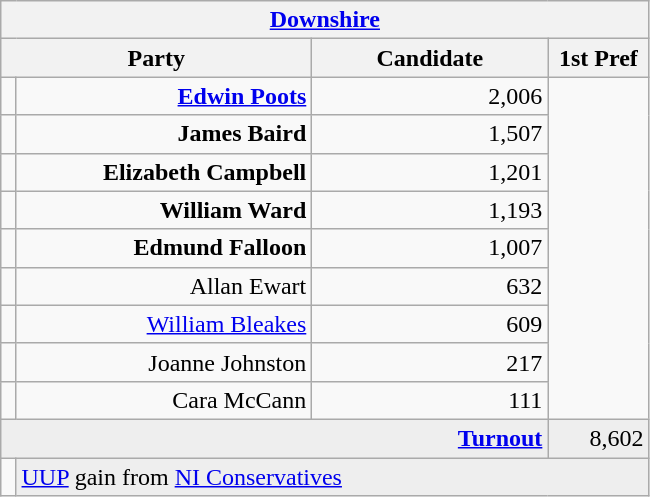<table class="wikitable">
<tr>
<th colspan="4" align="center"><a href='#'>Downshire</a></th>
</tr>
<tr>
<th colspan="2" align="center" width=200>Party</th>
<th width=150>Candidate</th>
<th width=60>1st Pref</th>
</tr>
<tr>
<td></td>
<td align="right"><strong><a href='#'>Edwin Poots</a></strong></td>
<td align="right">2,006</td>
</tr>
<tr>
<td></td>
<td align="right"><strong>James Baird</strong></td>
<td align="right">1,507</td>
</tr>
<tr>
<td></td>
<td align="right"><strong>Elizabeth Campbell</strong></td>
<td align="right">1,201</td>
</tr>
<tr>
<td></td>
<td align="right"><strong>William Ward</strong></td>
<td align="right">1,193</td>
</tr>
<tr>
<td></td>
<td align="right"><strong>Edmund Falloon</strong></td>
<td align="right">1,007</td>
</tr>
<tr>
<td></td>
<td align="right">Allan Ewart</td>
<td align="right">632</td>
</tr>
<tr>
<td></td>
<td align="right"><a href='#'>William Bleakes</a></td>
<td align="right">609</td>
</tr>
<tr>
<td></td>
<td align="right">Joanne Johnston</td>
<td align="right">217</td>
</tr>
<tr>
<td></td>
<td align="right">Cara McCann</td>
<td align="right">111</td>
</tr>
<tr bgcolor="EEEEEE">
<td colspan=3 align="right"><strong><a href='#'>Turnout</a></strong></td>
<td align="right">8,602</td>
</tr>
<tr>
<td bgcolor=></td>
<td colspan=3 bgcolor="EEEEEE"><a href='#'>UUP</a> gain from <a href='#'>NI Conservatives</a></td>
</tr>
</table>
